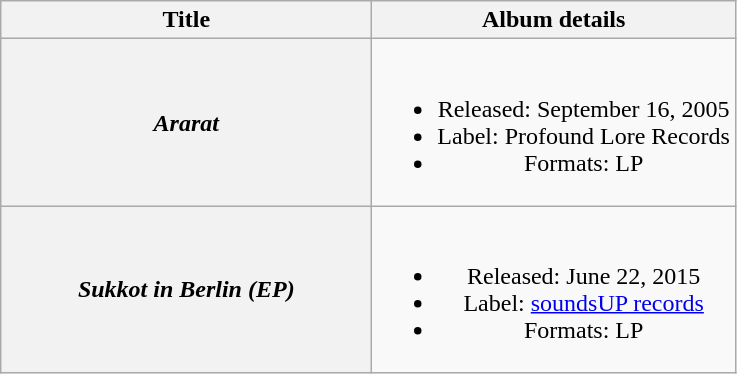<table class="wikitable plainrowheaders" style="text-align:center;">
<tr>
<th scope="col" style="width:15em;">Title</th>
<th scope="col">Album details</th>
</tr>
<tr>
<th scope="row"><em>Ararat</em></th>
<td><br><ul><li>Released: September 16, 2005</li><li>Label: Profound Lore Records</li><li>Formats: LP</li></ul></td>
</tr>
<tr>
<th scope="row"><em>Sukkot in Berlin (EP)</em></th>
<td><br><ul><li>Released: June 22, 2015</li><li>Label: <a href='#'>soundsUP records</a></li><li>Formats: LP</li></ul></td>
</tr>
</table>
